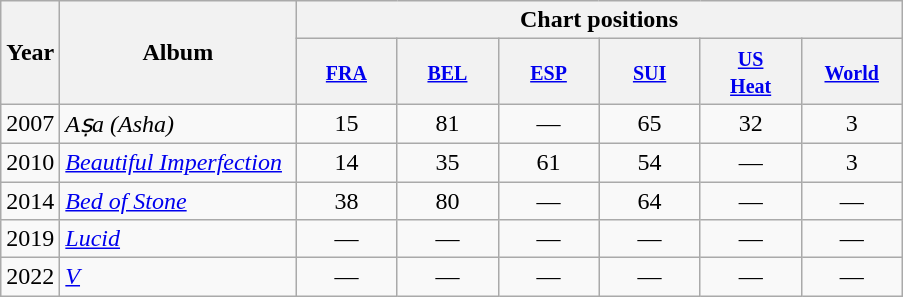<table class="wikitable">
<tr>
<th style="text-align:center;" rowspan="2">Year</th>
<th rowspan="2" style="text-align:center; width:150px;">Album</th>
<th style="text-align:center;" colspan="6">Chart positions</th>
</tr>
<tr>
<th width="60"><small><a href='#'>FRA</a></small><br></th>
<th width="60"><small><a href='#'>BEL</a></small><br></th>
<th width="60"><small><a href='#'>ESP</a></small><br></th>
<th width="60"><small><a href='#'>SUI</a></small><br></th>
<th width="60"><small><a href='#'>US<br>Heat</a></small><br></th>
<th width="60"><small><a href='#'>World</a></small><br></th>
</tr>
<tr>
<td style="text-align:left; ">2007</td>
<td style="text-align:left; "><em>Aṣa (Asha)</em></td>
<td style="text-align:center; ">15</td>
<td style="text-align:center; ">81</td>
<td style="text-align:center; ">—</td>
<td style="text-align:center; ">65</td>
<td style="text-align:center; ">32</td>
<td style="text-align:center; ">3</td>
</tr>
<tr>
<td style="text-align:left; ">2010</td>
<td style="text-align:left; "><em><a href='#'>Beautiful Imperfection</a></em></td>
<td style="text-align:center; ">14</td>
<td style="text-align:center; ">35</td>
<td style="text-align:center; ">61</td>
<td style="text-align:center; ">54</td>
<td style="text-align:center; ">—</td>
<td style="text-align:center; ">3</td>
</tr>
<tr>
<td style="text-align:left; ">2014</td>
<td style="text-align:left; "><em><a href='#'>Bed of Stone</a></em></td>
<td style="text-align:center; ">38</td>
<td style="text-align:center; ">80</td>
<td style="text-align:center; ">—</td>
<td style="text-align:center; ">64</td>
<td style="text-align:center; ">—</td>
<td style="text-align:center; ">—</td>
</tr>
<tr>
<td style="text-align:left; ">2019</td>
<td style="text-align:left; "><em><a href='#'>Lucid</a></em></td>
<td style="text-align:center; ">—</td>
<td style="text-align:center; ">—</td>
<td style="text-align:center; ">—</td>
<td style="text-align:center; ">—</td>
<td style="text-align:center; ">—</td>
<td style="text-align:center; ">—</td>
</tr>
<tr>
<td style="text-align:left; ">2022</td>
<td style="text-align:left; "><em><a href='#'>V</a></em></td>
<td style="text-align:center; ">—</td>
<td style="text-align:center; ">—</td>
<td style="text-align:center; ">—</td>
<td style="text-align:center; ">—</td>
<td style="text-align:center; ">—</td>
<td style="text-align:center; ">—</td>
</tr>
</table>
